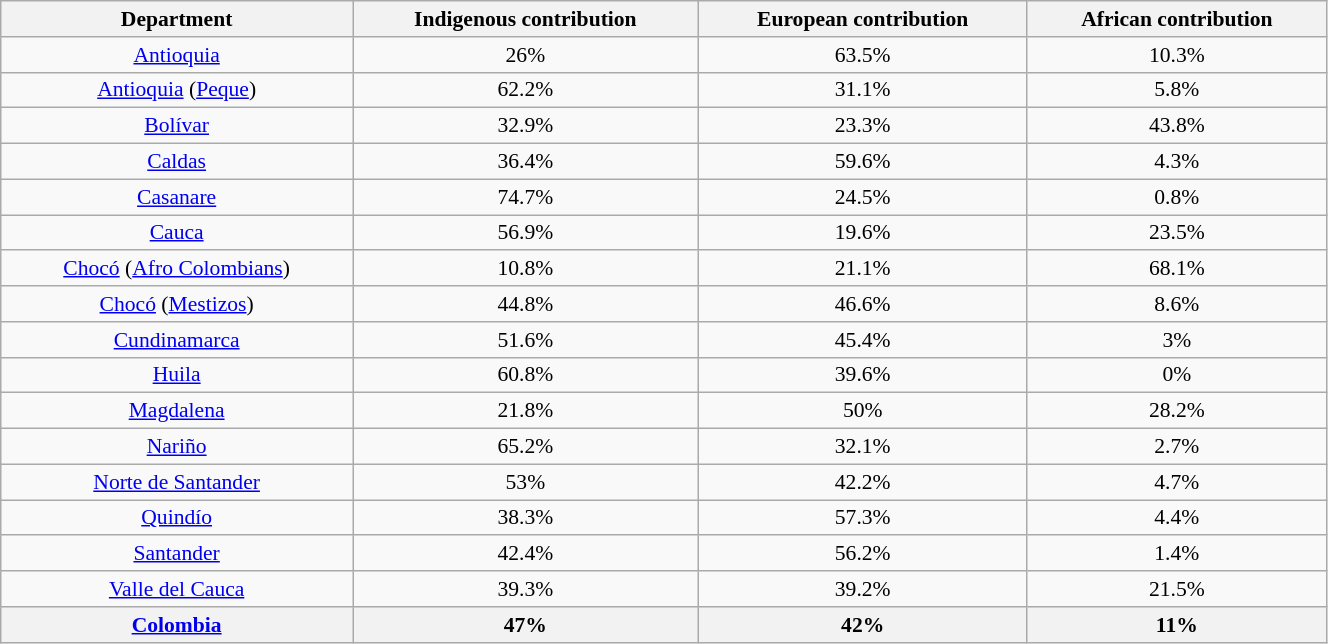<table class="wikitable sortable" border="1" style="font-size: 90%;" width=70% align="center">
<tr>
<th>Department</th>
<th>Indigenous contribution</th>
<th>European contribution</th>
<th>African contribution</th>
</tr>
<tr align="center">
<td><a href='#'>Antioquia</a></td>
<td>26%</td>
<td>63.5%</td>
<td>10.3%</td>
</tr>
<tr align="center">
<td><a href='#'>Antioquia</a> (<a href='#'>Peque</a>)</td>
<td>62.2%</td>
<td>31.1%</td>
<td>5.8%</td>
</tr>
<tr align="center">
<td><a href='#'>Bolívar</a></td>
<td>32.9%</td>
<td>23.3%</td>
<td>43.8%</td>
</tr>
<tr align="center">
<td><a href='#'>Caldas</a></td>
<td>36.4%</td>
<td>59.6%</td>
<td>4.3%</td>
</tr>
<tr align="center">
<td><a href='#'>Casanare</a></td>
<td>74.7%</td>
<td>24.5%</td>
<td>0.8%</td>
</tr>
<tr align="center">
<td><a href='#'>Cauca</a></td>
<td>56.9%</td>
<td>19.6%</td>
<td>23.5%</td>
</tr>
<tr align="center">
<td><a href='#'>Chocó</a> (<a href='#'>Afro Colombians</a>)</td>
<td>10.8%</td>
<td>21.1%</td>
<td>68.1%</td>
</tr>
<tr align="center">
<td><a href='#'>Chocó</a> (<a href='#'>Mestizos</a>)</td>
<td>44.8%</td>
<td>46.6%</td>
<td>8.6%</td>
</tr>
<tr align="center">
<td><a href='#'>Cundinamarca</a></td>
<td>51.6%</td>
<td>45.4%</td>
<td>3%</td>
</tr>
<tr align="center">
<td><a href='#'>Huila</a></td>
<td>60.8%</td>
<td>39.6%</td>
<td>0%</td>
</tr>
<tr align="center">
<td><a href='#'>Magdalena</a></td>
<td>21.8%</td>
<td>50%</td>
<td>28.2%</td>
</tr>
<tr align="center">
<td><a href='#'>Nariño</a></td>
<td>65.2%</td>
<td>32.1%</td>
<td>2.7%</td>
</tr>
<tr align="center">
<td><a href='#'>Norte de Santander</a></td>
<td>53%</td>
<td>42.2%</td>
<td>4.7%</td>
</tr>
<tr align="center">
<td><a href='#'>Quindío</a></td>
<td>38.3%</td>
<td>57.3%</td>
<td>4.4%</td>
</tr>
<tr align="center">
<td><a href='#'>Santander</a></td>
<td>42.4%</td>
<td>56.2%</td>
<td>1.4%</td>
</tr>
<tr align="center">
<td><a href='#'>Valle del Cauca</a></td>
<td>39.3%</td>
<td>39.2%</td>
<td>21.5%</td>
</tr>
<tr>
<th><a href='#'>Colombia</a></th>
<th>47%</th>
<th>42%</th>
<th>11%</th>
</tr>
</table>
